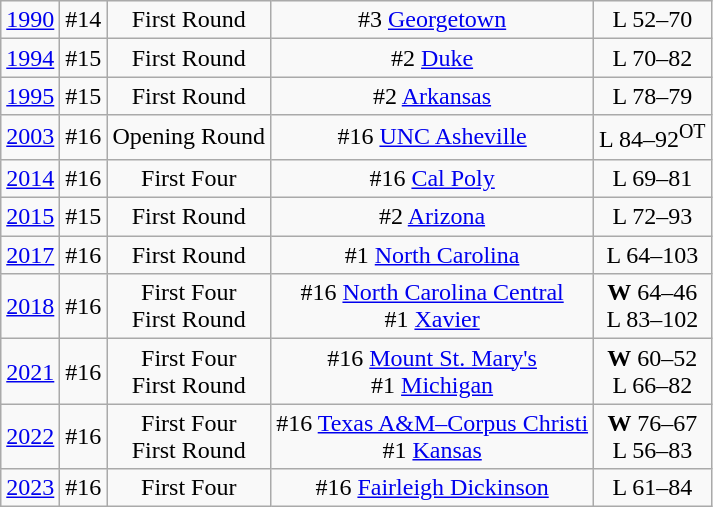<table class="wikitable">
<tr align="center">
<td><a href='#'>1990</a></td>
<td>#14</td>
<td>First Round</td>
<td>#3 <a href='#'>Georgetown</a></td>
<td>L 52–70</td>
</tr>
<tr align="center">
<td><a href='#'>1994</a></td>
<td>#15</td>
<td>First Round</td>
<td>#2 <a href='#'>Duke</a></td>
<td>L 70–82</td>
</tr>
<tr align="center">
<td><a href='#'>1995</a></td>
<td>#15</td>
<td>First Round</td>
<td>#2 <a href='#'>Arkansas</a></td>
<td>L 78–79</td>
</tr>
<tr align="center">
<td><a href='#'>2003</a></td>
<td>#16</td>
<td>Opening Round</td>
<td>#16 <a href='#'>UNC Asheville</a></td>
<td>L 84–92<sup>OT</sup></td>
</tr>
<tr align="center">
<td><a href='#'>2014</a></td>
<td>#16</td>
<td>First Four</td>
<td>#16 <a href='#'>Cal Poly</a></td>
<td>L 69–81</td>
</tr>
<tr align="center">
<td><a href='#'>2015</a></td>
<td>#15</td>
<td>First Round</td>
<td>#2 <a href='#'>Arizona</a></td>
<td>L 72–93</td>
</tr>
<tr align="center">
<td><a href='#'>2017</a></td>
<td>#16</td>
<td>First Round</td>
<td>#1 <a href='#'>North Carolina</a></td>
<td>L 64–103</td>
</tr>
<tr align="center">
<td><a href='#'>2018</a></td>
<td>#16</td>
<td>First Four<br>First Round</td>
<td>#16 <a href='#'>North Carolina Central</a><br>#1 <a href='#'>Xavier</a></td>
<td><strong>W</strong> 64–46<br> L 83–102</td>
</tr>
<tr align="center">
<td><a href='#'>2021</a></td>
<td>#16</td>
<td>First Four<br>First Round</td>
<td>#16 <a href='#'>Mount St. Mary's</a><br>#1 <a href='#'>Michigan</a></td>
<td><strong>W</strong> 60–52<br> L 66–82</td>
</tr>
<tr align="center">
<td><a href='#'>2022</a></td>
<td>#16</td>
<td>First Four<br>First Round</td>
<td>#16 <a href='#'>Texas A&M–Corpus Christi</a><br>#1 <a href='#'>Kansas</a></td>
<td><strong> W </strong> 76–67<br> L 56–83</td>
</tr>
<tr align="center">
<td><a href='#'>2023</a></td>
<td>#16</td>
<td>First Four</td>
<td>#16 <a href='#'>Fairleigh Dickinson</a></td>
<td>L 61–84</td>
</tr>
</table>
